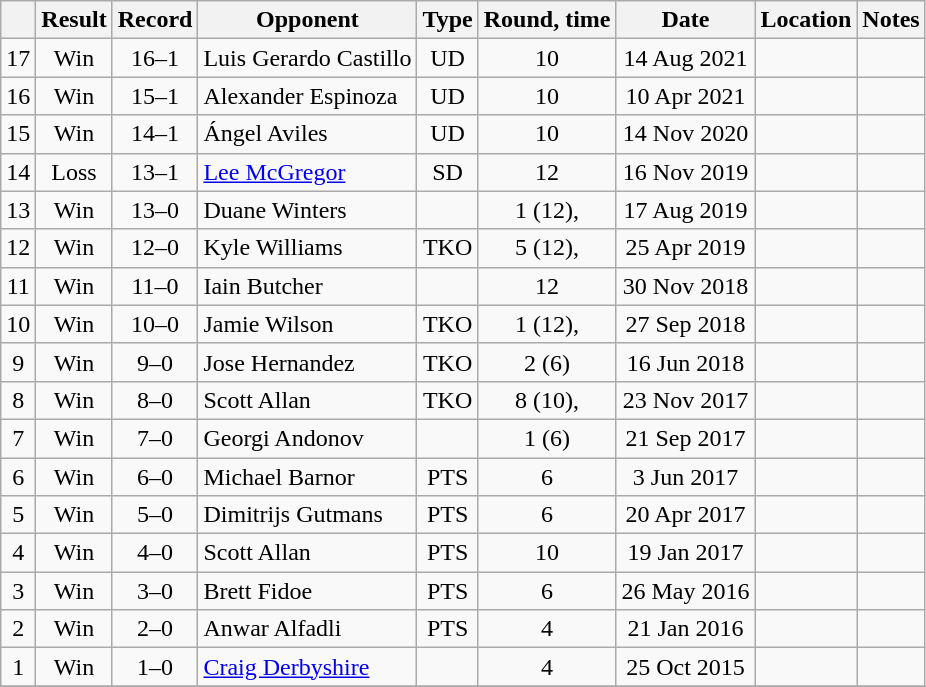<table class="wikitable" style="text-align:center">
<tr>
<th></th>
<th>Result</th>
<th>Record</th>
<th>Opponent</th>
<th>Type</th>
<th>Round, time</th>
<th>Date</th>
<th>Location</th>
<th>Notes</th>
</tr>
<tr>
<td>17</td>
<td>Win</td>
<td>16–1</td>
<td align=left>Luis Gerardo Castillo</td>
<td>UD</td>
<td>10</td>
<td>14 Aug 2021</td>
<td align=left></td>
<td align=left></td>
</tr>
<tr>
<td>16</td>
<td>Win</td>
<td>15–1</td>
<td align=left>Alexander Espinoza</td>
<td>UD</td>
<td>10</td>
<td>10 Apr 2021</td>
<td align=left></td>
<td align=left></td>
</tr>
<tr>
<td>15</td>
<td>Win</td>
<td>14–1</td>
<td align=left>Ángel Aviles</td>
<td>UD</td>
<td>10</td>
<td>14 Nov 2020</td>
<td align=left></td>
<td align=left></td>
</tr>
<tr>
<td>14</td>
<td>Loss</td>
<td>13–1</td>
<td align=left><a href='#'>Lee McGregor</a></td>
<td>SD</td>
<td>12</td>
<td>16 Nov 2019</td>
<td align=left></td>
<td align=left></td>
</tr>
<tr>
<td>13</td>
<td>Win</td>
<td>13–0</td>
<td align=left>Duane Winters</td>
<td></td>
<td>1 (12), </td>
<td>17 Aug 2019</td>
<td align=left></td>
<td align=left></td>
</tr>
<tr>
<td>12</td>
<td>Win</td>
<td>12–0</td>
<td align=left>Kyle Williams</td>
<td>TKO</td>
<td>5 (12), </td>
<td>25 Apr 2019</td>
<td align=left></td>
<td align=left></td>
</tr>
<tr>
<td>11</td>
<td>Win</td>
<td>11–0</td>
<td align=left>Iain Butcher</td>
<td></td>
<td>12</td>
<td>30 Nov 2018</td>
<td align=left></td>
<td align=left></td>
</tr>
<tr>
<td>10</td>
<td>Win</td>
<td>10–0</td>
<td align=left>Jamie Wilson</td>
<td>TKO</td>
<td>1 (12), </td>
<td>27 Sep 2018</td>
<td align=left></td>
<td align=left></td>
</tr>
<tr>
<td>9</td>
<td>Win</td>
<td>9–0</td>
<td align=left>Jose Hernandez</td>
<td>TKO</td>
<td>2 (6)</td>
<td>16 Jun 2018</td>
<td align=left></td>
<td></td>
</tr>
<tr>
<td>8</td>
<td>Win</td>
<td>8–0</td>
<td align=left>Scott Allan</td>
<td>TKO</td>
<td>8 (10), </td>
<td>23 Nov 2017</td>
<td align=left></td>
<td align=left></td>
</tr>
<tr>
<td>7</td>
<td>Win</td>
<td>7–0</td>
<td align=left>Georgi Andonov</td>
<td></td>
<td>1 (6)</td>
<td>21 Sep 2017</td>
<td align=left></td>
<td></td>
</tr>
<tr>
<td>6</td>
<td>Win</td>
<td>6–0</td>
<td align=left>Michael Barnor</td>
<td>PTS</td>
<td>6</td>
<td>3 Jun 2017</td>
<td align=left></td>
<td></td>
</tr>
<tr>
<td>5</td>
<td>Win</td>
<td>5–0</td>
<td align=left>Dimitrijs Gutmans</td>
<td>PTS</td>
<td>6</td>
<td>20 Apr 2017</td>
<td align=left></td>
<td></td>
</tr>
<tr>
<td>4</td>
<td>Win</td>
<td>4–0</td>
<td align=left>Scott Allan</td>
<td>PTS</td>
<td>10</td>
<td>19 Jan 2017</td>
<td align=left></td>
<td></td>
</tr>
<tr>
<td>3</td>
<td>Win</td>
<td>3–0</td>
<td align=left>Brett Fidoe</td>
<td>PTS</td>
<td>6</td>
<td>26 May 2016</td>
<td align=left></td>
<td></td>
</tr>
<tr>
<td>2</td>
<td>Win</td>
<td>2–0</td>
<td align=left>Anwar Alfadli</td>
<td>PTS</td>
<td>4</td>
<td>21 Jan 2016</td>
<td align=left></td>
<td></td>
</tr>
<tr>
<td>1</td>
<td>Win</td>
<td>1–0</td>
<td align=left><a href='#'>Craig Derbyshire</a></td>
<td></td>
<td>4</td>
<td>25 Oct 2015</td>
<td align=left></td>
<td></td>
</tr>
<tr>
</tr>
</table>
